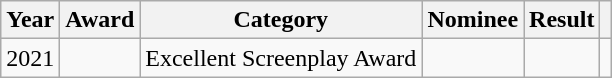<table class="wikitable plainrowheaders">
<tr>
<th>Year</th>
<th>Award</th>
<th>Category</th>
<th>Nominee</th>
<th>Result</th>
<th></th>
</tr>
<tr>
<td>2021</td>
<td></td>
<td>Excellent Screenplay Award</td>
<td></td>
<td></td>
<td></td>
</tr>
</table>
